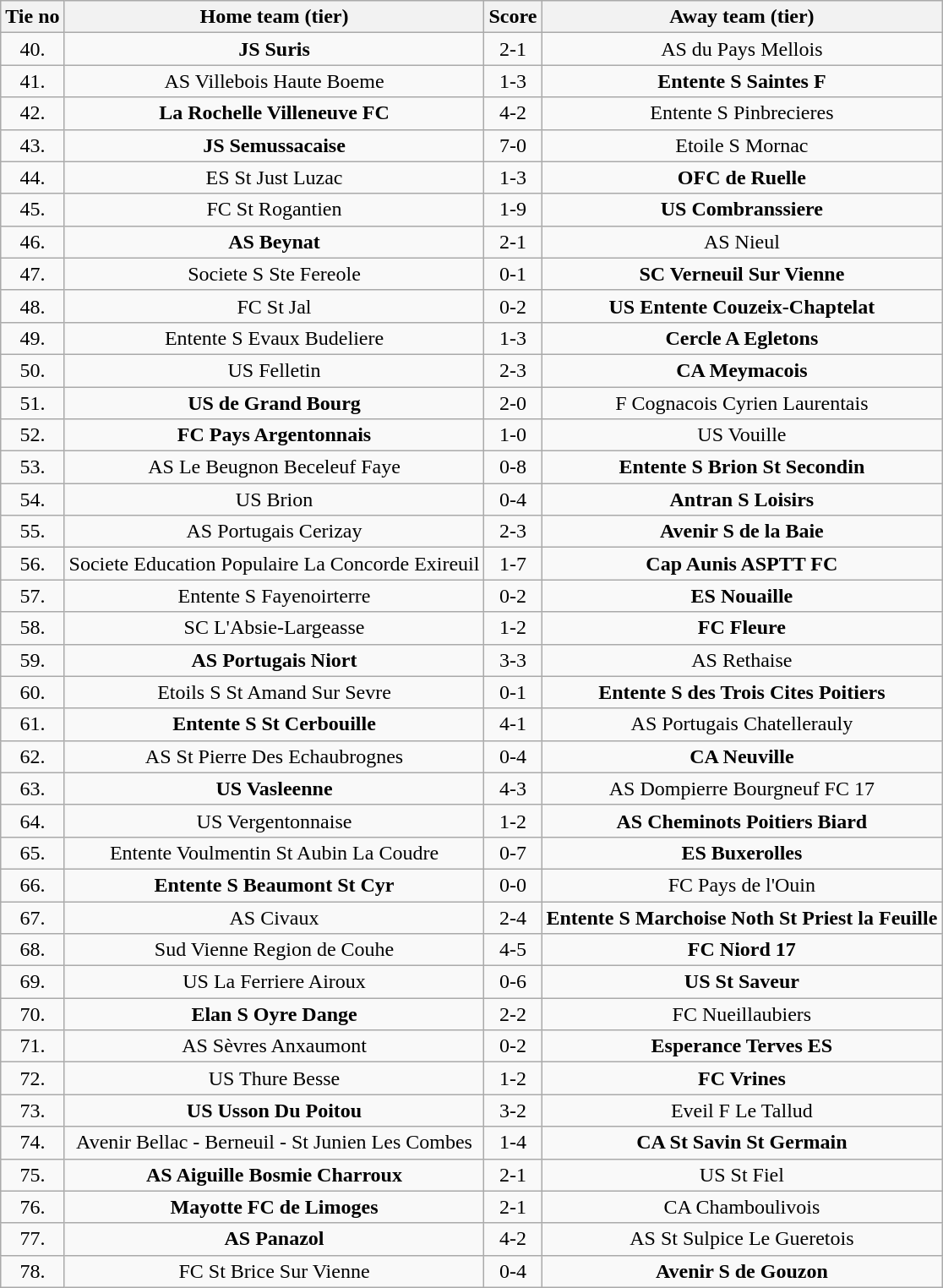<table class="wikitable" style="text-align: center">
<tr>
<th>Tie no</th>
<th>Home team (tier)</th>
<th>Score</th>
<th>Away team (tier)</th>
</tr>
<tr>
<td>40.</td>
<td><strong>JS Suris</strong></td>
<td>2-1</td>
<td>AS du Pays Mellois</td>
</tr>
<tr>
<td>41.</td>
<td>AS Villebois Haute Boeme</td>
<td>1-3 </td>
<td><strong>Entente S Saintes F</strong></td>
</tr>
<tr>
<td>42.</td>
<td><strong>La Rochelle Villeneuve FC</strong></td>
<td>4-2</td>
<td>Entente S Pinbrecieres</td>
</tr>
<tr>
<td>43.</td>
<td><strong>JS Semussacaise</strong></td>
<td>7-0</td>
<td>Etoile S Mornac</td>
</tr>
<tr>
<td>44.</td>
<td>ES St Just Luzac</td>
<td>1-3</td>
<td><strong>OFC de Ruelle</strong></td>
</tr>
<tr>
<td>45.</td>
<td>FC St Rogantien</td>
<td>1-9</td>
<td><strong>US Combranssiere</strong></td>
</tr>
<tr>
<td>46.</td>
<td><strong>AS Beynat</strong></td>
<td>2-1</td>
<td>AS Nieul</td>
</tr>
<tr>
<td>47.</td>
<td>Societe S Ste Fereole</td>
<td>0-1</td>
<td><strong>SC Verneuil Sur Vienne</strong></td>
</tr>
<tr>
<td>48.</td>
<td>FC St Jal</td>
<td>0-2</td>
<td><strong>US Entente Couzeix-Chaptelat</strong></td>
</tr>
<tr>
<td>49.</td>
<td>Entente S Evaux Budeliere</td>
<td>1-3</td>
<td><strong>Cercle A Egletons</strong></td>
</tr>
<tr>
<td>50.</td>
<td>US Felletin</td>
<td>2-3</td>
<td><strong>CA Meymacois</strong></td>
</tr>
<tr>
<td>51.</td>
<td><strong>US de Grand Bourg</strong></td>
<td>2-0</td>
<td>F Cognacois Cyrien Laurentais</td>
</tr>
<tr>
<td>52.</td>
<td><strong>FC Pays Argentonnais</strong></td>
<td>1-0</td>
<td>US Vouille</td>
</tr>
<tr>
<td>53.</td>
<td>AS Le Beugnon Beceleuf Faye</td>
<td>0-8</td>
<td><strong>Entente S Brion St Secondin</strong></td>
</tr>
<tr>
<td>54.</td>
<td>US Brion</td>
<td>0-4</td>
<td><strong>Antran S Loisirs</strong></td>
</tr>
<tr>
<td>55.</td>
<td>AS Portugais Cerizay</td>
<td>2-3</td>
<td><strong>Avenir S de la Baie</strong></td>
</tr>
<tr>
<td>56.</td>
<td>Societe Education Populaire La Concorde Exireuil</td>
<td>1-7</td>
<td><strong>Cap Aunis ASPTT FC</strong></td>
</tr>
<tr>
<td>57.</td>
<td>Entente S Fayenoirterre</td>
<td>0-2</td>
<td><strong>ES Nouaille</strong></td>
</tr>
<tr>
<td>58.</td>
<td>SC L'Absie-Largeasse</td>
<td>1-2 </td>
<td><strong>FC Fleure</strong></td>
</tr>
<tr>
<td>59.</td>
<td><strong>AS Portugais Niort</strong></td>
<td>3-3 </td>
<td>AS Rethaise</td>
</tr>
<tr>
<td>60.</td>
<td>Etoils S St Amand Sur Sevre</td>
<td>0-1</td>
<td><strong>Entente S des Trois Cites Poitiers</strong></td>
</tr>
<tr>
<td>61.</td>
<td><strong>Entente S St Cerbouille</strong></td>
<td>4-1</td>
<td>AS Portugais Chatellerauly</td>
</tr>
<tr>
<td>62.</td>
<td>AS St Pierre Des Echaubrognes</td>
<td>0-4</td>
<td><strong>CA Neuville</strong></td>
</tr>
<tr>
<td>63.</td>
<td><strong>US Vasleenne</strong></td>
<td>4-3</td>
<td>AS Dompierre Bourgneuf FC 17</td>
</tr>
<tr>
<td>64.</td>
<td>US Vergentonnaise</td>
<td>1-2</td>
<td><strong>AS Cheminots Poitiers Biard</strong></td>
</tr>
<tr>
<td>65.</td>
<td>Entente Voulmentin St Aubin La Coudre</td>
<td>0-7</td>
<td><strong>ES Buxerolles</strong></td>
</tr>
<tr>
<td>66.</td>
<td><strong>Entente S Beaumont St Cyr</strong></td>
<td>0-0 </td>
<td>FC Pays de l'Ouin</td>
</tr>
<tr>
<td>67.</td>
<td>AS Civaux</td>
<td>2-4</td>
<td><strong>Entente S Marchoise Noth St Priest la Feuille</strong></td>
</tr>
<tr>
<td>68.</td>
<td>Sud Vienne Region de Couhe</td>
<td>4-5</td>
<td><strong>FC Niord 17</strong></td>
</tr>
<tr>
<td>69.</td>
<td>US La Ferriere Airoux</td>
<td>0-6</td>
<td><strong>US St Saveur</strong></td>
</tr>
<tr>
<td>70.</td>
<td><strong>Elan S Oyre Dange</strong></td>
<td>2-2 </td>
<td>FC Nueillaubiers</td>
</tr>
<tr>
<td>71.</td>
<td>AS Sèvres Anxaumont</td>
<td>0-2</td>
<td><strong>Esperance Terves ES</strong></td>
</tr>
<tr>
<td>72.</td>
<td>US Thure Besse</td>
<td>1-2</td>
<td><strong>FC Vrines</strong></td>
</tr>
<tr>
<td>73.</td>
<td><strong>US Usson Du Poitou</strong></td>
<td>3-2</td>
<td>Eveil F Le Tallud</td>
</tr>
<tr>
<td>74.</td>
<td>Avenir Bellac - Berneuil - St Junien Les Combes</td>
<td>1-4</td>
<td><strong>CA St Savin St Germain</strong></td>
</tr>
<tr>
<td>75.</td>
<td><strong>AS Aiguille Bosmie Charroux</strong></td>
<td>2-1</td>
<td>US St Fiel</td>
</tr>
<tr>
<td>76.</td>
<td><strong>Mayotte FC de Limoges</strong></td>
<td>2-1</td>
<td>CA Chamboulivois</td>
</tr>
<tr>
<td>77.</td>
<td><strong>AS Panazol</strong></td>
<td>4-2</td>
<td>AS St Sulpice Le Gueretois</td>
</tr>
<tr>
<td>78.</td>
<td>FC St Brice Sur Vienne</td>
<td>0-4</td>
<td><strong>Avenir S de Gouzon</strong></td>
</tr>
</table>
